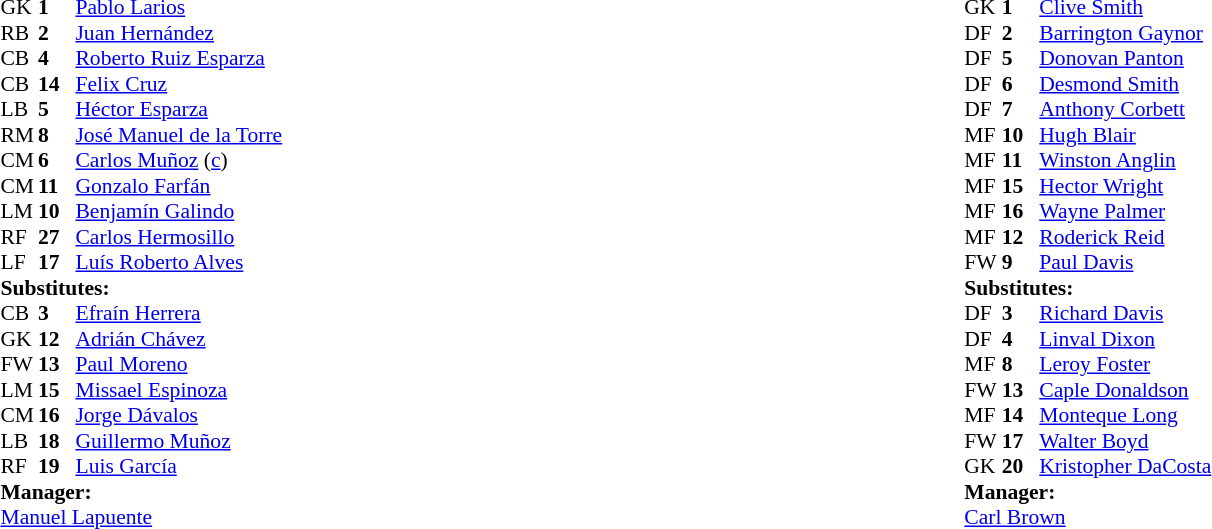<table width="100%">
<tr>
<td valign="top" width="40%"><br><table style="font-size:90%" cellspacing="0" cellpadding="0" align=center>
<tr>
<th width=25></th>
<th width=25></th>
</tr>
<tr>
<td>GK</td>
<td><strong>1</strong></td>
<td><a href='#'>Pablo Larios</a></td>
</tr>
<tr>
<td>RB</td>
<td><strong>2</strong></td>
<td><a href='#'>Juan Hernández</a></td>
</tr>
<tr>
<td>CB</td>
<td><strong>4</strong></td>
<td><a href='#'>Roberto Ruiz Esparza</a></td>
</tr>
<tr>
<td>CB</td>
<td><strong>14</strong></td>
<td><a href='#'>Felix Cruz</a></td>
</tr>
<tr>
<td>LB</td>
<td><strong>5</strong></td>
<td><a href='#'>Héctor Esparza</a></td>
</tr>
<tr>
<td>RM</td>
<td><strong>8</strong></td>
<td><a href='#'>José Manuel de la Torre</a></td>
</tr>
<tr>
<td>CM</td>
<td><strong>6</strong></td>
<td><a href='#'>Carlos Muñoz</a> (<a href='#'>c</a>)</td>
</tr>
<tr>
<td>CM</td>
<td><strong>11</strong></td>
<td><a href='#'>Gonzalo Farfán</a></td>
</tr>
<tr>
<td>LM</td>
<td><strong>10</strong></td>
<td><a href='#'>Benjamín Galindo</a></td>
</tr>
<tr>
<td>RF</td>
<td><strong>27</strong></td>
<td><a href='#'>Carlos Hermosillo</a></td>
<td></td>
<td></td>
</tr>
<tr>
<td>LF</td>
<td><strong>17</strong></td>
<td><a href='#'>Luís Roberto Alves</a></td>
<td></td>
<td></td>
</tr>
<tr>
</tr>
<tr>
<td colspan=3><strong>Substitutes:</strong></td>
</tr>
<tr>
<td>CB</td>
<td><strong>3</strong></td>
<td><a href='#'>Efraín Herrera</a></td>
</tr>
<tr>
<td>GK</td>
<td><strong>12</strong></td>
<td><a href='#'>Adrián Chávez</a></td>
</tr>
<tr>
<td>FW</td>
<td><strong>13</strong></td>
<td><a href='#'>Paul Moreno</a></td>
</tr>
<tr>
<td>LM</td>
<td><strong>15</strong></td>
<td><a href='#'>Missael Espinoza</a></td>
<td></td>
<td></td>
</tr>
<tr>
<td>CM</td>
<td><strong>16</strong></td>
<td><a href='#'>Jorge Dávalos</a></td>
</tr>
<tr>
<td>LB</td>
<td><strong>18</strong></td>
<td><a href='#'>Guillermo Muñoz</a></td>
</tr>
<tr>
<td>RF</td>
<td><strong>19</strong></td>
<td><a href='#'>Luis García</a></td>
<td></td>
<td></td>
</tr>
<tr>
</tr>
<tr>
<td colspan=3><strong>Manager:</strong></td>
</tr>
<tr>
<td colspan=4><a href='#'>Manuel Lapuente</a></td>
</tr>
</table>
</td>
<td valign="top" width="50%"><br><table style="font-size:90%; margin:auto" cellspacing="0" cellpadding="0">
<tr>
<th width=25></th>
<th width=25></th>
</tr>
<tr>
<td>GK</td>
<td><strong>1</strong></td>
<td><a href='#'>Clive Smith</a></td>
</tr>
<tr>
<td>DF</td>
<td><strong>2</strong></td>
<td><a href='#'>Barrington Gaynor</a></td>
</tr>
<tr>
<td>DF</td>
<td><strong>5</strong></td>
<td><a href='#'>Donovan Panton</a></td>
<td></td>
<td></td>
</tr>
<tr>
<td>DF</td>
<td><strong>6</strong></td>
<td><a href='#'>Desmond Smith</a></td>
<td></td>
<td></td>
</tr>
<tr>
<td>DF</td>
<td><strong>7</strong></td>
<td><a href='#'>Anthony Corbett</a></td>
</tr>
<tr>
<td>MF</td>
<td><strong>10</strong></td>
<td><a href='#'>Hugh Blair</a></td>
</tr>
<tr>
<td>MF</td>
<td><strong>11</strong></td>
<td><a href='#'>Winston Anglin</a></td>
</tr>
<tr>
<td>MF</td>
<td><strong>15</strong></td>
<td><a href='#'>Hector Wright</a></td>
</tr>
<tr>
<td>MF</td>
<td><strong>16</strong></td>
<td><a href='#'>Wayne Palmer</a></td>
</tr>
<tr>
<td>MF</td>
<td><strong>12</strong></td>
<td><a href='#'>Roderick Reid</a></td>
<td></td>
<td></td>
</tr>
<tr>
<td>FW</td>
<td><strong>9</strong></td>
<td><a href='#'>Paul Davis</a></td>
</tr>
<tr>
</tr>
<tr>
<td colspan=3><strong>Substitutes:</strong></td>
</tr>
<tr>
<td>DF</td>
<td><strong>3</strong></td>
<td><a href='#'>Richard Davis</a></td>
</tr>
<tr>
<td>DF</td>
<td><strong>4</strong></td>
<td><a href='#'>Linval Dixon</a></td>
<td></td>
<td></td>
</tr>
<tr>
<td>MF</td>
<td><strong>8</strong></td>
<td><a href='#'>Leroy Foster</a></td>
</tr>
<tr>
<td>FW</td>
<td><strong>13</strong></td>
<td><a href='#'>Caple Donaldson</a></td>
</tr>
<tr>
<td>MF</td>
<td><strong>14</strong></td>
<td><a href='#'>Monteque Long</a></td>
<td></td>
<td></td>
</tr>
<tr>
<td>FW</td>
<td><strong>17</strong></td>
<td><a href='#'>Walter Boyd</a></td>
</tr>
<tr>
<td>GK</td>
<td><strong>20</strong></td>
<td><a href='#'>Kristopher DaCosta</a></td>
</tr>
<tr>
</tr>
<tr>
<td colspan=3><strong>Manager:</strong></td>
</tr>
<tr>
<td colspan=4><a href='#'>Carl Brown</a></td>
</tr>
</table>
</td>
</tr>
</table>
